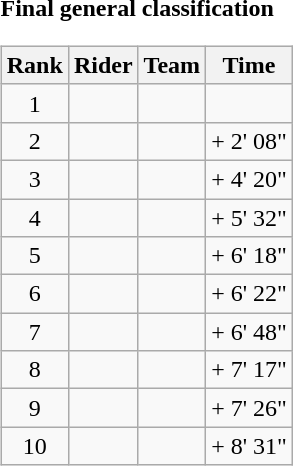<table>
<tr>
<td><strong>Final general classification</strong><br><table class="wikitable">
<tr>
<th scope="col">Rank</th>
<th scope="col">Rider</th>
<th scope="col">Team</th>
<th scope="col">Time</th>
</tr>
<tr>
<td style="text-align:center;">1</td>
<td></td>
<td></td>
<td style="text-align:right;"></td>
</tr>
<tr>
<td style="text-align:center;">2</td>
<td></td>
<td></td>
<td style="text-align:right;">+ 2' 08"</td>
</tr>
<tr>
<td style="text-align:center;">3</td>
<td></td>
<td></td>
<td style="text-align:right;">+ 4' 20"</td>
</tr>
<tr>
<td style="text-align:center;">4</td>
<td></td>
<td></td>
<td style="text-align:right;">+ 5' 32"</td>
</tr>
<tr>
<td style="text-align:center;">5</td>
<td></td>
<td></td>
<td style="text-align:right;">+ 6' 18"</td>
</tr>
<tr>
<td style="text-align:center;">6</td>
<td></td>
<td></td>
<td style="text-align:right;">+ 6' 22"</td>
</tr>
<tr>
<td style="text-align:center;">7</td>
<td></td>
<td></td>
<td style="text-align:right;">+ 6' 48"</td>
</tr>
<tr>
<td style="text-align:center;">8</td>
<td></td>
<td></td>
<td style="text-align:right;">+ 7' 17"</td>
</tr>
<tr>
<td style="text-align:center;">9</td>
<td></td>
<td></td>
<td style="text-align:right;">+ 7' 26"</td>
</tr>
<tr>
<td style="text-align:center;">10</td>
<td></td>
<td></td>
<td style="text-align:right;">+ 8' 31"</td>
</tr>
</table>
</td>
</tr>
</table>
